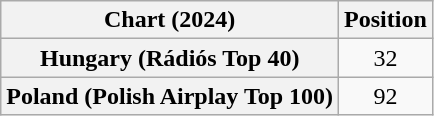<table class="wikitable plainrowheaders" style="text-align:center">
<tr>
<th scope="col">Chart (2024)</th>
<th scope="col">Position</th>
</tr>
<tr>
<th scope="row">Hungary (Rádiós Top 40)</th>
<td>32</td>
</tr>
<tr>
<th scope="row">Poland (Polish Airplay Top 100)</th>
<td>92</td>
</tr>
</table>
